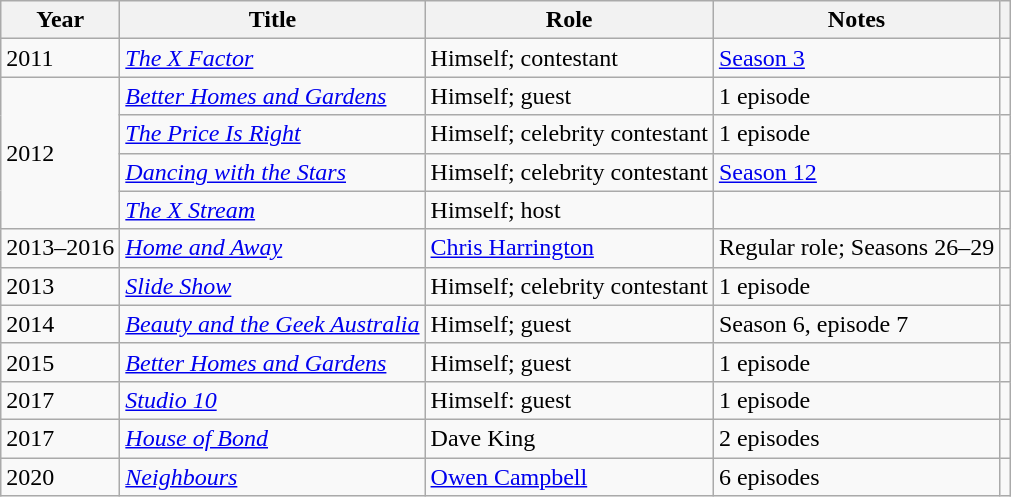<table class="wikitable sortable">
<tr>
<th>Year</th>
<th>Title</th>
<th>Role</th>
<th>Notes</th>
<th></th>
</tr>
<tr>
<td>2011</td>
<td><em><a href='#'>The X Factor</a></em></td>
<td>Himself; contestant</td>
<td><a href='#'>Season 3</a></td>
<td></td>
</tr>
<tr>
<td rowspan="4">2012</td>
<td><em><a href='#'>Better Homes and Gardens</a></em></td>
<td>Himself; guest</td>
<td>1 episode</td>
<td></td>
</tr>
<tr>
<td><em><a href='#'>The Price Is Right</a></em></td>
<td>Himself; celebrity contestant</td>
<td>1 episode</td>
<td></td>
</tr>
<tr>
<td><em><a href='#'>Dancing with the Stars</a></em></td>
<td>Himself; celebrity contestant</td>
<td><a href='#'>Season 12</a></td>
<td></td>
</tr>
<tr>
<td><em><a href='#'>The X Stream</a></em></td>
<td>Himself; host</td>
<td></td>
<td></td>
</tr>
<tr>
<td>2013–2016</td>
<td><em><a href='#'>Home and Away</a></em></td>
<td><a href='#'>Chris Harrington</a></td>
<td>Regular role; Seasons 26–29</td>
<td></td>
</tr>
<tr>
<td>2013</td>
<td><em><a href='#'>Slide Show</a></em></td>
<td>Himself; celebrity contestant</td>
<td>1 episode</td>
<td></td>
</tr>
<tr>
<td>2014</td>
<td><em><a href='#'>Beauty and the Geek Australia</a></em></td>
<td>Himself; guest</td>
<td>Season 6, episode 7</td>
<td></td>
</tr>
<tr>
<td>2015</td>
<td><em><a href='#'>Better Homes and Gardens</a></em></td>
<td>Himself; guest</td>
<td>1 episode</td>
<td></td>
</tr>
<tr>
<td>2017</td>
<td><em><a href='#'>Studio 10</a></em></td>
<td>Himself: guest</td>
<td>1 episode</td>
<td></td>
</tr>
<tr>
<td>2017</td>
<td><em><a href='#'>House of Bond</a></em></td>
<td>Dave King</td>
<td>2 episodes</td>
<td></td>
</tr>
<tr>
<td>2020</td>
<td><em><a href='#'>Neighbours</a></em></td>
<td><a href='#'>Owen Campbell</a></td>
<td>6 episodes</td>
<td></td>
</tr>
</table>
